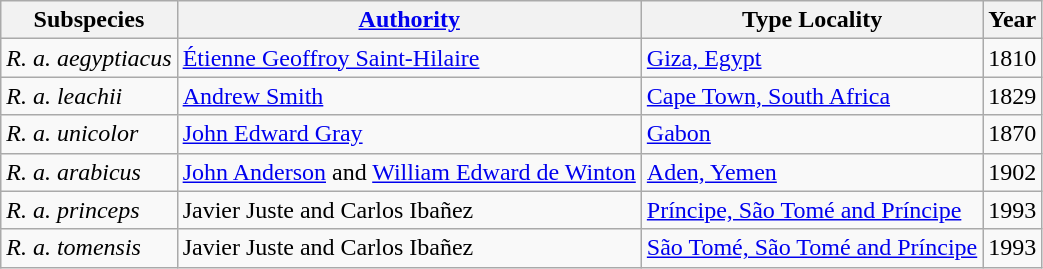<table class="wikitable">
<tr>
<th>Subspecies</th>
<th><a href='#'>Authority</a></th>
<th>Type Locality</th>
<th>Year</th>
</tr>
<tr>
<td><em>R. a. aegyptiacus</em></td>
<td><a href='#'>Étienne Geoffroy Saint-Hilaire</a></td>
<td><a href='#'>Giza, Egypt</a></td>
<td>1810</td>
</tr>
<tr>
<td><em>R. a. leachii</em></td>
<td><a href='#'>Andrew Smith</a></td>
<td><a href='#'>Cape Town, South Africa</a></td>
<td>1829</td>
</tr>
<tr>
<td><em>R. a. unicolor</em></td>
<td><a href='#'>John Edward Gray</a></td>
<td><a href='#'>Gabon</a></td>
<td>1870</td>
</tr>
<tr>
<td><em>R. a. arabicus</em></td>
<td><a href='#'>John Anderson</a> and <a href='#'>William Edward de Winton</a></td>
<td><a href='#'>Aden, Yemen</a></td>
<td>1902</td>
</tr>
<tr>
<td><em>R. a. princeps</em></td>
<td>Javier Juste and Carlos Ibañez</td>
<td><a href='#'>Príncipe, São Tomé and Príncipe</a></td>
<td>1993</td>
</tr>
<tr>
<td><em>R. a. tomensis</em></td>
<td>Javier Juste and Carlos Ibañez</td>
<td><a href='#'>São Tomé, São Tomé and Príncipe</a></td>
<td>1993</td>
</tr>
</table>
